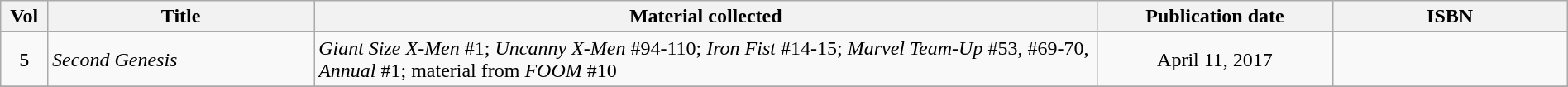<table class="wikitable" width="100%">
<tr>
<th width=3%>Vol</th>
<th width=17%>Title</th>
<th width=50%>Material collected</th>
<th width=15%>Publication date</th>
<th width=15%>ISBN</th>
</tr>
<tr>
<td align="center">5</td>
<td><em>Second Genesis</em></td>
<td><em>Giant Size X-Men</em> #1; <em>Uncanny X-Men</em> #94-110; <em>Iron Fist</em> #14-15; <em>Marvel Team-Up</em> #53, #69-70, <em>Annual</em> #1; material from <em>FOOM</em> #10</td>
<td align="center">April 11, 2017</td>
<td align="center"></td>
</tr>
<tr>
</tr>
</table>
